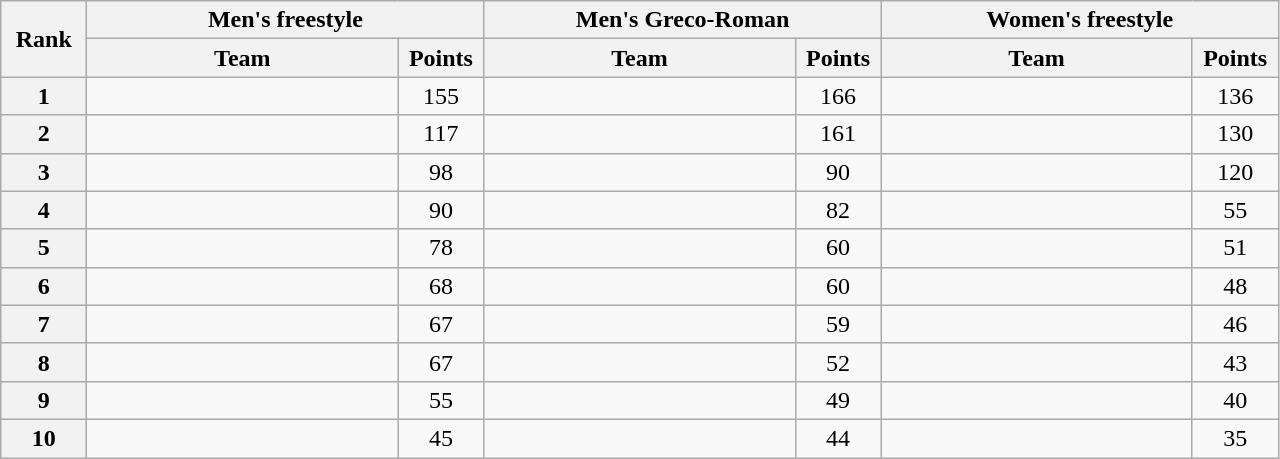<table class="wikitable" style="text-align:center;">
<tr>
<th rowspan="2" width="50">Rank</th>
<th colspan="2">Men's freestyle</th>
<th colspan="2">Men's Greco-Roman</th>
<th colspan="2">Women's freestyle</th>
</tr>
<tr>
<th width="200">Team</th>
<th width="50">Points</th>
<th width="200">Team</th>
<th width="50">Points</th>
<th width="200">Team</th>
<th width="50">Points</th>
</tr>
<tr>
<th>1</th>
<td align="left"></td>
<td>155</td>
<td align="left"></td>
<td>166</td>
<td align="left"></td>
<td>136</td>
</tr>
<tr>
<th>2</th>
<td align="left"></td>
<td>117</td>
<td align="left"></td>
<td>161</td>
<td align="left"></td>
<td>130</td>
</tr>
<tr>
<th>3</th>
<td align="left"></td>
<td>98</td>
<td align="left"></td>
<td>90</td>
<td align="left"></td>
<td>120</td>
</tr>
<tr>
<th>4</th>
<td align="left"></td>
<td>90</td>
<td align="left"></td>
<td>82</td>
<td align="left"></td>
<td>55</td>
</tr>
<tr>
<th>5</th>
<td align="left"></td>
<td>78</td>
<td align="left"></td>
<td>60</td>
<td align="left"></td>
<td>51</td>
</tr>
<tr>
<th>6</th>
<td align="left"></td>
<td>68</td>
<td align="left"></td>
<td>60</td>
<td align="left"></td>
<td>48</td>
</tr>
<tr>
<th>7</th>
<td align="left"></td>
<td>67</td>
<td align="left"></td>
<td>59</td>
<td align="left"></td>
<td>46</td>
</tr>
<tr>
<th>8</th>
<td align="left"></td>
<td>67</td>
<td align="left"></td>
<td>52</td>
<td align="left"></td>
<td>43</td>
</tr>
<tr>
<th>9</th>
<td align="left"></td>
<td>55</td>
<td align="left"></td>
<td>49</td>
<td align="left"></td>
<td>40</td>
</tr>
<tr>
<th>10</th>
<td align="left"></td>
<td>45</td>
<td align="left"></td>
<td>44</td>
<td align="left"></td>
<td>35</td>
</tr>
</table>
